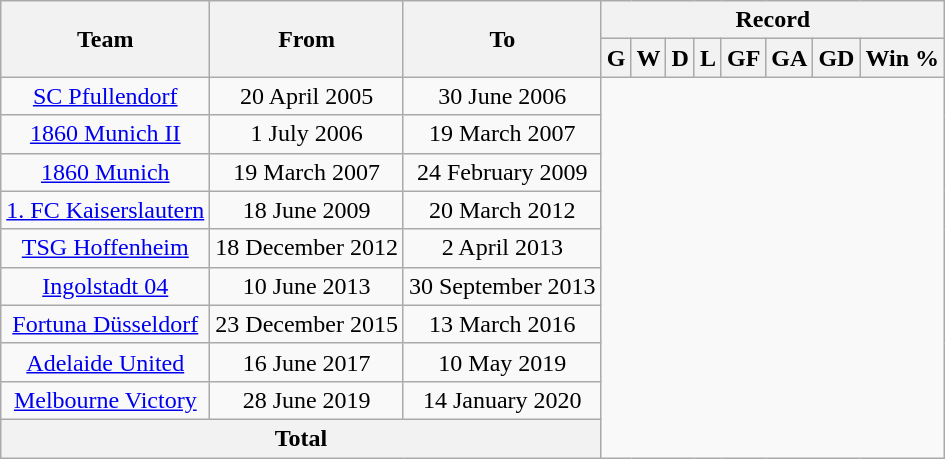<table class="wikitable" style="text-align: center">
<tr>
<th rowspan="2">Team</th>
<th rowspan="2">From</th>
<th rowspan="2">To</th>
<th colspan="8">Record</th>
</tr>
<tr>
<th>G</th>
<th>W</th>
<th>D</th>
<th>L</th>
<th>GF</th>
<th>GA</th>
<th>GD</th>
<th>Win %</th>
</tr>
<tr>
<td><a href='#'>SC Pfullendorf</a></td>
<td>20 April 2005</td>
<td>30 June 2006<br></td>
</tr>
<tr>
<td><a href='#'>1860 Munich II</a></td>
<td>1 July 2006</td>
<td>19 March 2007<br></td>
</tr>
<tr>
<td><a href='#'>1860 Munich</a></td>
<td>19 March 2007</td>
<td>24 February 2009<br></td>
</tr>
<tr>
<td><a href='#'>1. FC Kaiserslautern</a></td>
<td>18 June 2009</td>
<td>20 March 2012<br></td>
</tr>
<tr>
<td><a href='#'>TSG Hoffenheim</a></td>
<td>18 December 2012</td>
<td>2 April 2013<br></td>
</tr>
<tr>
<td><a href='#'>Ingolstadt 04</a></td>
<td>10 June 2013</td>
<td>30 September 2013<br></td>
</tr>
<tr>
<td><a href='#'>Fortuna Düsseldorf</a></td>
<td>23 December 2015</td>
<td>13 March 2016<br></td>
</tr>
<tr>
<td><a href='#'>Adelaide United</a></td>
<td>16 June 2017</td>
<td>10 May 2019<br></td>
</tr>
<tr>
<td><a href='#'>Melbourne Victory</a></td>
<td>28 June 2019</td>
<td>14 January 2020<br></td>
</tr>
<tr>
<th colspan="3">Total<br></th>
</tr>
</table>
